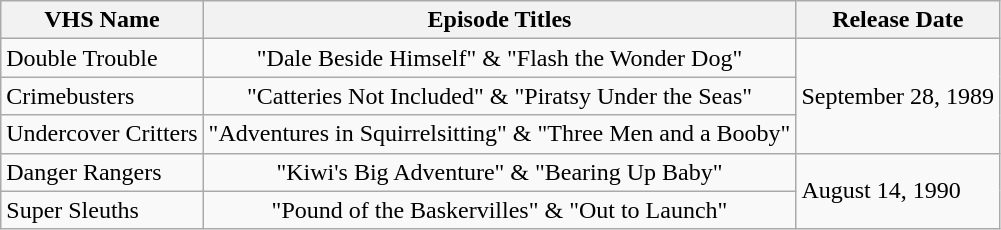<table class="wikitable">
<tr>
<th>VHS Name</th>
<th>Episode Titles</th>
<th>Release Date</th>
</tr>
<tr>
<td>Double Trouble</td>
<td style="text-align:center;">"Dale Beside Himself" & "Flash the Wonder Dog"</td>
<td rowspan="3">September 28, 1989</td>
</tr>
<tr>
<td>Crimebusters</td>
<td style="text-align:center;">"Catteries Not Included" & "Piratsy Under the Seas"</td>
</tr>
<tr>
<td>Undercover Critters</td>
<td style="text-align:center;">"Adventures in Squirrelsitting" & "Three Men and a Booby"</td>
</tr>
<tr>
<td>Danger Rangers</td>
<td style="text-align:center;">"Kiwi's Big Adventure" & "Bearing Up Baby"</td>
<td rowspan="2">August 14, 1990</td>
</tr>
<tr>
<td>Super Sleuths</td>
<td style="text-align:center;">"Pound of the Baskervilles" & "Out to Launch"</td>
</tr>
</table>
